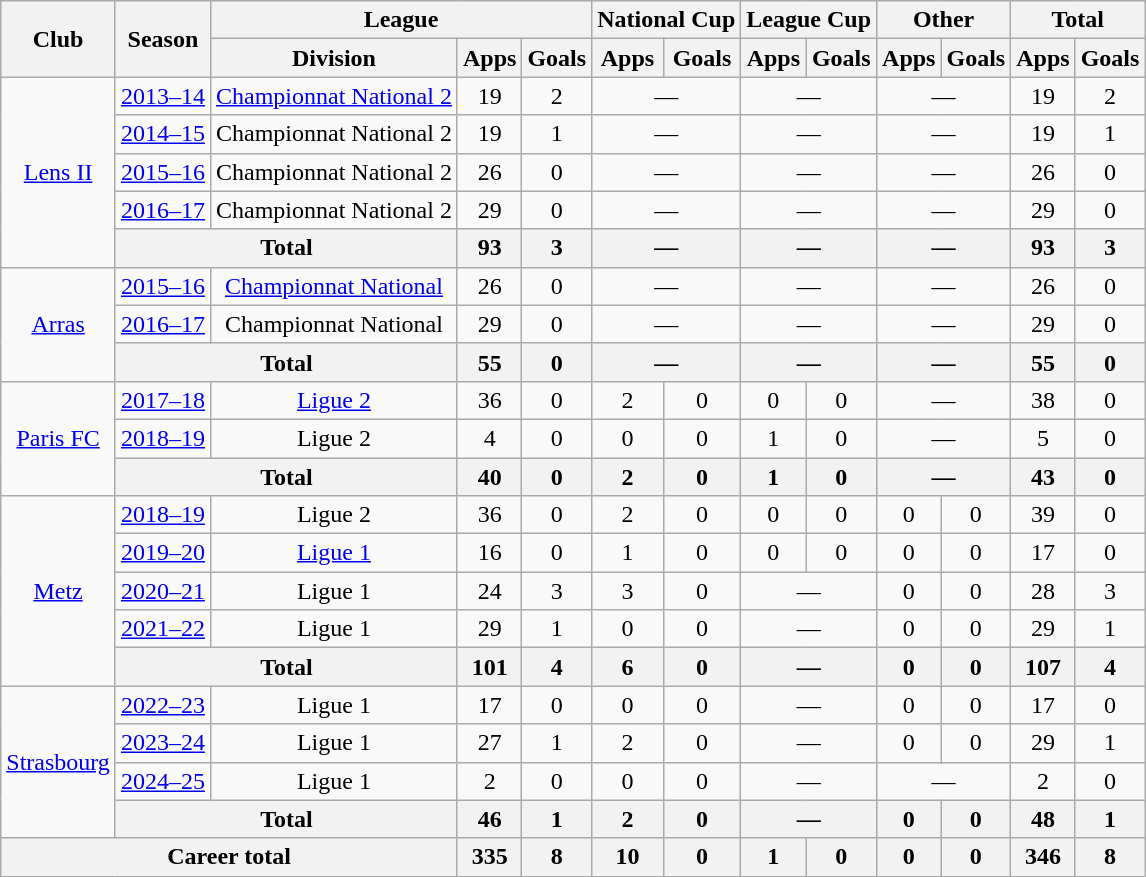<table class=wikitable style=text-align:center>
<tr>
<th rowspan=2>Club</th>
<th rowspan=2>Season</th>
<th colspan=3>League</th>
<th colspan=2>National Cup</th>
<th colspan=2>League Cup</th>
<th colspan=2>Other</th>
<th colspan=2>Total</th>
</tr>
<tr>
<th>Division</th>
<th>Apps</th>
<th>Goals</th>
<th>Apps</th>
<th>Goals</th>
<th>Apps</th>
<th>Goals</th>
<th>Apps</th>
<th>Goals</th>
<th>Apps</th>
<th>Goals</th>
</tr>
<tr>
<td rowspan="5"><a href='#'>Lens II</a></td>
<td><a href='#'>2013–14</a></td>
<td><a href='#'>Championnat National 2</a></td>
<td>19</td>
<td>2</td>
<td colspan=2>—</td>
<td colspan=2>—</td>
<td colspan=2>—</td>
<td>19</td>
<td>2</td>
</tr>
<tr>
<td><a href='#'>2014–15</a></td>
<td>Championnat National 2</td>
<td>19</td>
<td>1</td>
<td colspan=2>—</td>
<td colspan=2>—</td>
<td colspan=2>—</td>
<td>19</td>
<td>1</td>
</tr>
<tr>
<td><a href='#'>2015–16</a></td>
<td>Championnat National 2</td>
<td>26</td>
<td>0</td>
<td colspan=2>—</td>
<td colspan=2>—</td>
<td colspan=2>—</td>
<td>26</td>
<td>0</td>
</tr>
<tr>
<td><a href='#'>2016–17</a></td>
<td>Championnat National 2</td>
<td>29</td>
<td>0</td>
<td colspan=2>—</td>
<td colspan=2>—</td>
<td colspan=2>—</td>
<td>29</td>
<td>0</td>
</tr>
<tr>
<th colspan=2>Total</th>
<th>93</th>
<th>3</th>
<th colspan=2>—</th>
<th colspan=2>—</th>
<th colspan=2>—</th>
<th>93</th>
<th>3</th>
</tr>
<tr>
<td rowspan="3"><a href='#'>Arras</a></td>
<td><a href='#'>2015–16</a></td>
<td><a href='#'>Championnat National</a></td>
<td>26</td>
<td>0</td>
<td colspan=2>—</td>
<td colspan=2>—</td>
<td colspan=2>—</td>
<td>26</td>
<td>0</td>
</tr>
<tr>
<td><a href='#'>2016–17</a></td>
<td>Championnat National</td>
<td>29</td>
<td>0</td>
<td colspan=2>—</td>
<td colspan=2>—</td>
<td colspan=2>—</td>
<td>29</td>
<td>0</td>
</tr>
<tr>
<th colspan=2>Total</th>
<th>55</th>
<th>0</th>
<th colspan=2>—</th>
<th colspan=2>—</th>
<th colspan=2>—</th>
<th>55</th>
<th>0</th>
</tr>
<tr>
<td rowspan="3"><a href='#'>Paris FC</a></td>
<td><a href='#'>2017–18</a></td>
<td><a href='#'>Ligue 2</a></td>
<td>36</td>
<td>0</td>
<td>2</td>
<td>0</td>
<td>0</td>
<td>0</td>
<td colspan=2>—</td>
<td>38</td>
<td>0</td>
</tr>
<tr>
<td><a href='#'>2018–19</a></td>
<td>Ligue 2</td>
<td>4</td>
<td>0</td>
<td>0</td>
<td>0</td>
<td>1</td>
<td>0</td>
<td colspan=2>—</td>
<td>5</td>
<td>0</td>
</tr>
<tr>
<th colspan=2>Total</th>
<th>40</th>
<th>0</th>
<th>2</th>
<th>0</th>
<th>1</th>
<th>0</th>
<th colspan=2>—</th>
<th>43</th>
<th>0</th>
</tr>
<tr>
<td rowspan="5"><a href='#'>Metz</a></td>
<td><a href='#'>2018–19</a></td>
<td>Ligue 2</td>
<td>36</td>
<td>0</td>
<td>2</td>
<td>0</td>
<td>0</td>
<td>0</td>
<td>0</td>
<td>0</td>
<td>39</td>
<td>0</td>
</tr>
<tr>
<td><a href='#'>2019–20</a></td>
<td><a href='#'>Ligue 1</a></td>
<td>16</td>
<td>0</td>
<td>1</td>
<td>0</td>
<td>0</td>
<td>0</td>
<td>0</td>
<td>0</td>
<td>17</td>
<td>0</td>
</tr>
<tr>
<td><a href='#'>2020–21</a></td>
<td>Ligue 1</td>
<td>24</td>
<td>3</td>
<td>3</td>
<td>0</td>
<td colspan=2>—</td>
<td>0</td>
<td>0</td>
<td>28</td>
<td>3</td>
</tr>
<tr>
<td><a href='#'>2021–22</a></td>
<td>Ligue 1</td>
<td>29</td>
<td>1</td>
<td>0</td>
<td>0</td>
<td colspan=2>—</td>
<td>0</td>
<td>0</td>
<td>29</td>
<td>1</td>
</tr>
<tr>
<th colspan=2>Total</th>
<th>101</th>
<th>4</th>
<th>6</th>
<th>0</th>
<th colspan=2>—</th>
<th>0</th>
<th>0</th>
<th>107</th>
<th>4</th>
</tr>
<tr>
<td rowspan="4"><a href='#'>Strasbourg</a></td>
<td><a href='#'>2022–23</a></td>
<td>Ligue 1</td>
<td>17</td>
<td>0</td>
<td>0</td>
<td>0</td>
<td colspan=2>—</td>
<td>0</td>
<td>0</td>
<td>17</td>
<td>0</td>
</tr>
<tr>
<td><a href='#'>2023–24</a></td>
<td>Ligue 1</td>
<td>27</td>
<td>1</td>
<td>2</td>
<td>0</td>
<td colspan=2>—</td>
<td>0</td>
<td>0</td>
<td>29</td>
<td>1</td>
</tr>
<tr>
<td><a href='#'>2024–25</a></td>
<td>Ligue 1</td>
<td>2</td>
<td>0</td>
<td>0</td>
<td>0</td>
<td colspan=2>—</td>
<td colspan=2>—</td>
<td>2</td>
<td>0</td>
</tr>
<tr>
<th colspan=2>Total</th>
<th>46</th>
<th>1</th>
<th>2</th>
<th>0</th>
<th colspan=2>—</th>
<th>0</th>
<th>0</th>
<th>48</th>
<th>1</th>
</tr>
<tr>
<th colspan=3>Career total</th>
<th>335</th>
<th>8</th>
<th>10</th>
<th>0</th>
<th>1</th>
<th>0</th>
<th>0</th>
<th>0</th>
<th>346</th>
<th>8</th>
</tr>
</table>
